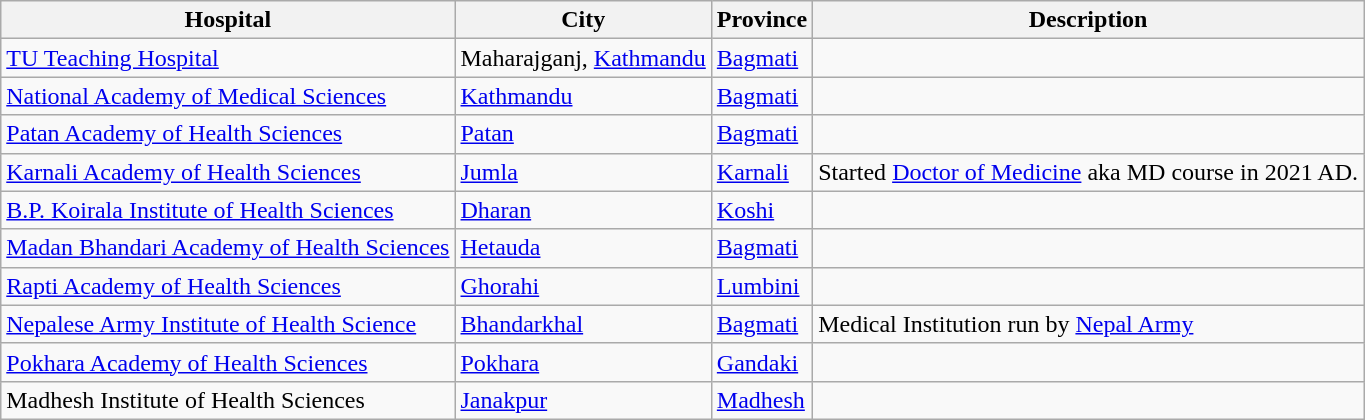<table class="wikitable sortable">
<tr>
<th>Hospital</th>
<th>City</th>
<th>Province</th>
<th>Description</th>
</tr>
<tr>
<td><a href='#'>TU Teaching Hospital</a></td>
<td>Maharajganj, <a href='#'>Kathmandu</a></td>
<td><a href='#'>Bagmati</a></td>
<td></td>
</tr>
<tr>
<td><a href='#'>National Academy of Medical Sciences</a></td>
<td><a href='#'>Kathmandu</a></td>
<td><a href='#'>Bagmati</a></td>
<td></td>
</tr>
<tr>
<td><a href='#'>Patan Academy of Health Sciences</a></td>
<td><a href='#'>Patan</a></td>
<td><a href='#'>Bagmati</a></td>
<td></td>
</tr>
<tr>
<td><a href='#'>Karnali Academy of Health Sciences</a></td>
<td><a href='#'>Jumla</a></td>
<td><a href='#'>Karnali</a></td>
<td>Started <a href='#'>Doctor of Medicine</a> aka MD course in 2021 AD.</td>
</tr>
<tr>
<td><a href='#'>B.P. Koirala Institute of Health Sciences</a></td>
<td><a href='#'>Dharan</a></td>
<td><a href='#'>Koshi</a></td>
<td></td>
</tr>
<tr>
<td><a href='#'>Madan Bhandari Academy of Health Sciences</a></td>
<td><a href='#'>Hetauda</a></td>
<td><a href='#'>Bagmati</a></td>
<td></td>
</tr>
<tr>
<td><a href='#'>Rapti Academy of Health Sciences</a></td>
<td><a href='#'>Ghorahi</a></td>
<td><a href='#'>Lumbini</a></td>
<td></td>
</tr>
<tr>
<td><a href='#'>Nepalese Army Institute of Health Science</a></td>
<td><a href='#'>Bhandarkhal</a></td>
<td><a href='#'>Bagmati</a></td>
<td>Medical Institution run by <a href='#'>Nepal Army</a></td>
</tr>
<tr>
<td><a href='#'>Pokhara Academy of Health Sciences</a></td>
<td><a href='#'>Pokhara</a></td>
<td><a href='#'>Gandaki</a></td>
<td></td>
</tr>
<tr>
<td>Madhesh Institute of Health Sciences</td>
<td><a href='#'>Janakpur</a></td>
<td><a href='#'>Madhesh</a></td>
<td></td>
</tr>
</table>
